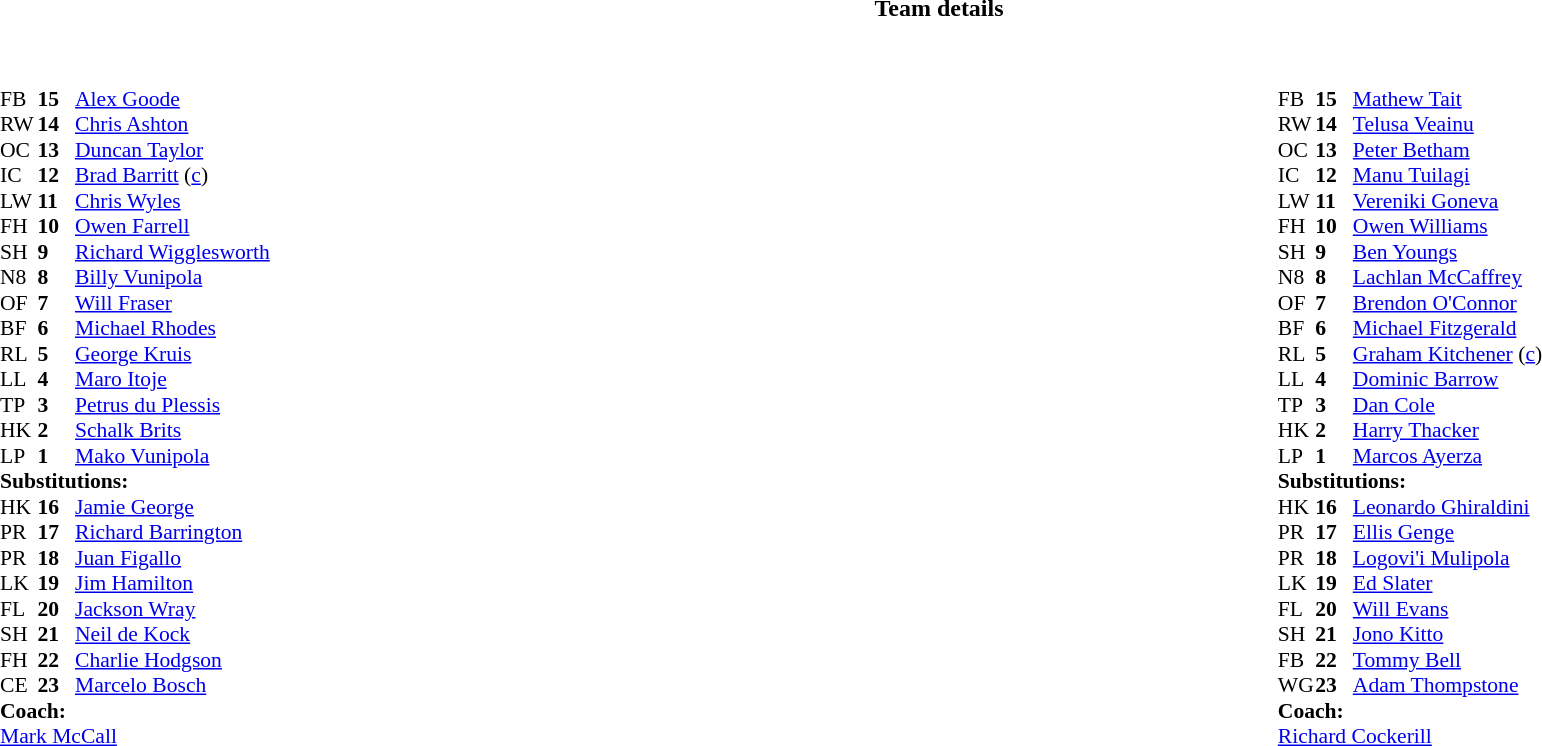<table border="0" style="width:100%;" class="collapsible collapsed">
<tr>
<th>Team details</th>
</tr>
<tr>
<td><br><table width="100%">
<tr>
<td valign="top" width="50%"><br><table style="font-size: 90%" cellspacing="0" cellpadding="0">
<tr>
<th width="25"></th>
<th width="25"></th>
</tr>
<tr>
<td>FB</td>
<td><strong>15</strong></td>
<td> <a href='#'>Alex Goode</a></td>
</tr>
<tr>
<td>RW</td>
<td><strong>14</strong></td>
<td> <a href='#'>Chris Ashton</a></td>
</tr>
<tr>
<td>OC</td>
<td><strong>13</strong></td>
<td> <a href='#'>Duncan Taylor</a></td>
<td></td>
<td></td>
</tr>
<tr>
<td>IC</td>
<td><strong>12</strong></td>
<td> <a href='#'>Brad Barritt</a> (<a href='#'>c</a>)</td>
</tr>
<tr>
<td>LW</td>
<td><strong>11</strong></td>
<td> <a href='#'>Chris Wyles</a></td>
</tr>
<tr>
<td>FH</td>
<td><strong>10</strong></td>
<td> <a href='#'>Owen Farrell</a></td>
<td></td>
<td></td>
</tr>
<tr>
<td>SH</td>
<td><strong>9</strong></td>
<td> <a href='#'>Richard Wigglesworth</a></td>
<td></td>
<td></td>
</tr>
<tr>
<td>N8</td>
<td><strong>8</strong></td>
<td> <a href='#'>Billy Vunipola</a></td>
<td></td>
<td></td>
</tr>
<tr>
<td>OF</td>
<td><strong>7</strong></td>
<td> <a href='#'>Will Fraser</a></td>
<td></td>
</tr>
<tr>
<td>BF</td>
<td><strong>6</strong></td>
<td> <a href='#'>Michael Rhodes</a></td>
<td></td>
<td></td>
</tr>
<tr>
<td>RL</td>
<td><strong>5</strong></td>
<td> <a href='#'>George Kruis</a></td>
</tr>
<tr>
<td>LL</td>
<td><strong>4</strong></td>
<td> <a href='#'>Maro Itoje</a></td>
</tr>
<tr>
<td>TP</td>
<td><strong>3</strong></td>
<td> <a href='#'>Petrus du Plessis</a></td>
<td></td>
<td></td>
</tr>
<tr>
<td>HK</td>
<td><strong>2</strong></td>
<td> <a href='#'>Schalk Brits</a></td>
<td></td>
<td></td>
</tr>
<tr>
<td>LP</td>
<td><strong>1</strong></td>
<td> <a href='#'>Mako Vunipola</a></td>
<td></td>
<td></td>
</tr>
<tr>
<td colspan=3><strong>Substitutions:</strong></td>
</tr>
<tr>
<td>HK</td>
<td><strong>16</strong></td>
<td> <a href='#'>Jamie George</a></td>
<td></td>
<td></td>
</tr>
<tr>
<td>PR</td>
<td><strong>17</strong></td>
<td> <a href='#'>Richard Barrington</a></td>
<td></td>
<td></td>
</tr>
<tr>
<td>PR</td>
<td><strong>18</strong></td>
<td> <a href='#'>Juan Figallo</a></td>
<td></td>
<td></td>
</tr>
<tr>
<td>LK</td>
<td><strong>19</strong></td>
<td> <a href='#'>Jim Hamilton</a></td>
<td></td>
<td></td>
</tr>
<tr>
<td>FL</td>
<td><strong>20</strong></td>
<td> <a href='#'>Jackson Wray</a></td>
<td></td>
<td></td>
</tr>
<tr>
<td>SH</td>
<td><strong>21</strong></td>
<td> <a href='#'>Neil de Kock</a></td>
<td></td>
<td></td>
</tr>
<tr>
<td>FH</td>
<td><strong>22</strong></td>
<td> <a href='#'>Charlie Hodgson</a></td>
<td></td>
<td></td>
</tr>
<tr>
<td>CE</td>
<td><strong>23</strong></td>
<td> <a href='#'>Marcelo Bosch</a></td>
<td></td>
<td></td>
</tr>
<tr>
<td colspan=3><strong>Coach:</strong></td>
</tr>
<tr>
<td colspan="4"> <a href='#'>Mark McCall</a></td>
</tr>
</table>
</td>
<td  style="vertical-align:top; width:50%;"><br><table cellspacing="0" cellpadding="0" style="font-size:90%; margin:auto;">
<tr>
<th width="25"></th>
<th width="25"></th>
</tr>
<tr>
<td>FB</td>
<td><strong>15</strong></td>
<td> <a href='#'>Mathew Tait</a></td>
</tr>
<tr>
<td>RW</td>
<td><strong>14</strong></td>
<td> <a href='#'>Telusa Veainu</a></td>
</tr>
<tr>
<td>OC</td>
<td><strong>13</strong></td>
<td> <a href='#'>Peter Betham</a></td>
<td></td>
<td></td>
</tr>
<tr>
<td>IC</td>
<td><strong>12</strong></td>
<td> <a href='#'>Manu Tuilagi</a></td>
<td></td>
<td></td>
</tr>
<tr>
<td>LW</td>
<td><strong>11</strong></td>
<td> <a href='#'>Vereniki Goneva</a></td>
</tr>
<tr>
<td>FH</td>
<td><strong>10</strong></td>
<td> <a href='#'>Owen Williams</a></td>
</tr>
<tr>
<td>SH</td>
<td><strong>9</strong></td>
<td> <a href='#'>Ben Youngs</a></td>
<td></td>
<td></td>
</tr>
<tr>
<td>N8</td>
<td><strong>8</strong></td>
<td> <a href='#'>Lachlan McCaffrey</a></td>
</tr>
<tr>
<td>OF</td>
<td><strong>7</strong></td>
<td> <a href='#'>Brendon O'Connor</a></td>
</tr>
<tr>
<td>BF</td>
<td><strong>6</strong></td>
<td> <a href='#'>Michael Fitzgerald</a></td>
<td></td>
<td colspan=2></td>
<td></td>
</tr>
<tr>
<td>RL</td>
<td><strong>5</strong></td>
<td> <a href='#'>Graham Kitchener</a> (<a href='#'>c</a>)</td>
<td></td>
<td></td>
</tr>
<tr>
<td>LL</td>
<td><strong>4</strong></td>
<td> <a href='#'>Dominic Barrow</a></td>
</tr>
<tr>
<td>TP</td>
<td><strong>3</strong></td>
<td> <a href='#'>Dan Cole</a></td>
<td></td>
<td></td>
</tr>
<tr>
<td>HK</td>
<td><strong>2</strong></td>
<td> <a href='#'>Harry Thacker</a></td>
<td></td>
<td colspan=2></td>
<td></td>
<td></td>
</tr>
<tr>
<td>LP</td>
<td><strong>1</strong></td>
<td> <a href='#'>Marcos Ayerza</a></td>
<td></td>
<td></td>
</tr>
<tr>
<td colspan=3><strong>Substitutions:</strong></td>
</tr>
<tr>
<td>HK</td>
<td><strong>16</strong></td>
<td> <a href='#'>Leonardo Ghiraldini</a></td>
<td></td>
<td></td>
<td></td>
<td></td>
<td></td>
</tr>
<tr>
<td>PR</td>
<td><strong>17</strong></td>
<td> <a href='#'>Ellis Genge</a></td>
<td></td>
<td></td>
</tr>
<tr>
<td>PR</td>
<td><strong>18</strong></td>
<td> <a href='#'>Logovi'i Mulipola</a></td>
<td></td>
<td></td>
</tr>
<tr>
<td>LK</td>
<td><strong>19</strong></td>
<td> <a href='#'>Ed Slater</a></td>
<td></td>
<td></td>
</tr>
<tr>
<td>FL</td>
<td><strong>20</strong></td>
<td> <a href='#'>Will Evans</a></td>
<td></td>
<td></td>
<td></td>
<td></td>
</tr>
<tr>
<td>SH</td>
<td><strong>21</strong></td>
<td> <a href='#'>Jono Kitto</a></td>
<td></td>
<td></td>
</tr>
<tr>
<td>FB</td>
<td><strong>22</strong></td>
<td> <a href='#'>Tommy Bell</a></td>
<td></td>
<td></td>
</tr>
<tr>
<td>WG</td>
<td><strong>23</strong></td>
<td> <a href='#'>Adam Thompstone</a></td>
<td></td>
<td></td>
</tr>
<tr>
<td colspan="3"><strong>Coach:</strong></td>
</tr>
<tr>
<td colspan="4"> <a href='#'>Richard Cockerill</a></td>
</tr>
</table>
</td>
</tr>
</table>
</td>
</tr>
</table>
